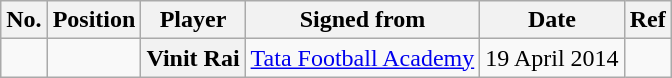<table class="wikitable plainrowheaders" style="text-align:center; text-align:left">
<tr>
<th>No.</th>
<th scope="col">Position</th>
<th scope="col">Player</th>
<th scope="col">Signed from</th>
<th scope="col">Date</th>
<th scope="col">Ref</th>
</tr>
<tr>
<td></td>
<td></td>
<th scope="row"> Vinit Rai</th>
<td> <a href='#'>Tata Football Academy</a></td>
<td>19 April 2014</td>
<td></td>
</tr>
</table>
